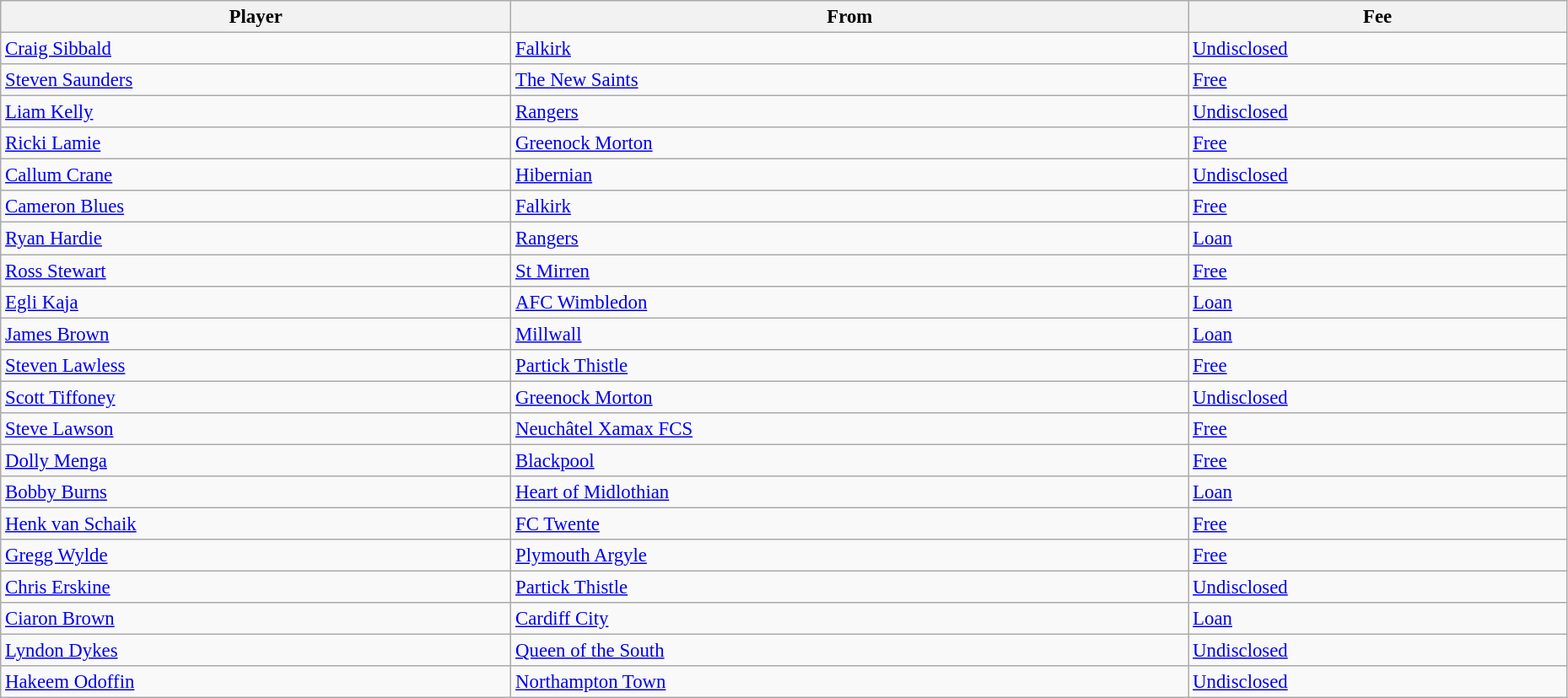<table class="wikitable" style="font-size:95%;width:98%; text-align:left">
<tr>
<th>Player</th>
<th>From</th>
<th>Fee</th>
</tr>
<tr>
<td> <a href='#'>Craig Sibbald</a></td>
<td> <a href='#'>Falkirk</a></td>
<td><a href='#'>Undisclosed</a></td>
</tr>
<tr>
<td> <a href='#'>Steven Saunders</a></td>
<td> <a href='#'>The New Saints</a></td>
<td><a href='#'>Free</a></td>
</tr>
<tr>
<td> <a href='#'>Liam Kelly</a></td>
<td> <a href='#'>Rangers</a></td>
<td><a href='#'>Undisclosed</a></td>
</tr>
<tr>
<td> <a href='#'>Ricki Lamie</a></td>
<td> <a href='#'>Greenock Morton</a></td>
<td><a href='#'>Free</a></td>
</tr>
<tr>
<td> <a href='#'>Callum Crane</a></td>
<td> <a href='#'>Hibernian</a></td>
<td><a href='#'>Undisclosed</a></td>
</tr>
<tr>
<td> <a href='#'>Cameron Blues</a></td>
<td> <a href='#'>Falkirk</a></td>
<td><a href='#'>Free</a></td>
</tr>
<tr>
<td> <a href='#'>Ryan Hardie</a></td>
<td> <a href='#'>Rangers</a></td>
<td><a href='#'>Loan</a></td>
</tr>
<tr>
<td> <a href='#'>Ross Stewart</a></td>
<td> <a href='#'>St Mirren</a></td>
<td><a href='#'>Free</a></td>
</tr>
<tr>
<td> <a href='#'>Egli Kaja</a></td>
<td> <a href='#'>AFC Wimbledon</a></td>
<td><a href='#'>Loan</a></td>
</tr>
<tr>
<td> <a href='#'>James Brown</a></td>
<td> <a href='#'>Millwall</a></td>
<td><a href='#'>Loan</a></td>
</tr>
<tr>
<td> <a href='#'>Steven Lawless</a></td>
<td> <a href='#'>Partick Thistle</a></td>
<td><a href='#'>Free</a></td>
</tr>
<tr>
<td> <a href='#'>Scott Tiffoney</a></td>
<td> <a href='#'>Greenock Morton</a></td>
<td><a href='#'>Undisclosed</a></td>
</tr>
<tr>
<td> <a href='#'>Steve Lawson</a></td>
<td> <a href='#'>Neuchâtel Xamax FCS</a></td>
<td><a href='#'>Free</a></td>
</tr>
<tr>
<td> <a href='#'>Dolly Menga</a></td>
<td> <a href='#'>Blackpool</a></td>
<td><a href='#'>Free</a></td>
</tr>
<tr>
<td> <a href='#'>Bobby Burns</a></td>
<td> <a href='#'>Heart of Midlothian</a></td>
<td><a href='#'>Loan</a></td>
</tr>
<tr>
<td> <a href='#'>Henk van Schaik</a></td>
<td> <a href='#'>FC Twente</a></td>
<td><a href='#'>Free</a></td>
</tr>
<tr>
<td> <a href='#'>Gregg Wylde</a></td>
<td> <a href='#'>Plymouth Argyle</a></td>
<td><a href='#'>Free</a></td>
</tr>
<tr>
<td> <a href='#'>Chris Erskine</a></td>
<td> <a href='#'>Partick Thistle</a></td>
<td><a href='#'>Undisclosed</a></td>
</tr>
<tr>
<td> <a href='#'>Ciaron Brown</a></td>
<td> <a href='#'>Cardiff City</a></td>
<td><a href='#'>Loan</a></td>
</tr>
<tr>
<td> <a href='#'>Lyndon Dykes</a></td>
<td> <a href='#'>Queen of the South</a></td>
<td><a href='#'>Undisclosed</a></td>
</tr>
<tr>
<td> <a href='#'>Hakeem Odoffin</a></td>
<td> <a href='#'>Northampton Town</a></td>
<td><a href='#'>Undisclosed</a></td>
</tr>
</table>
